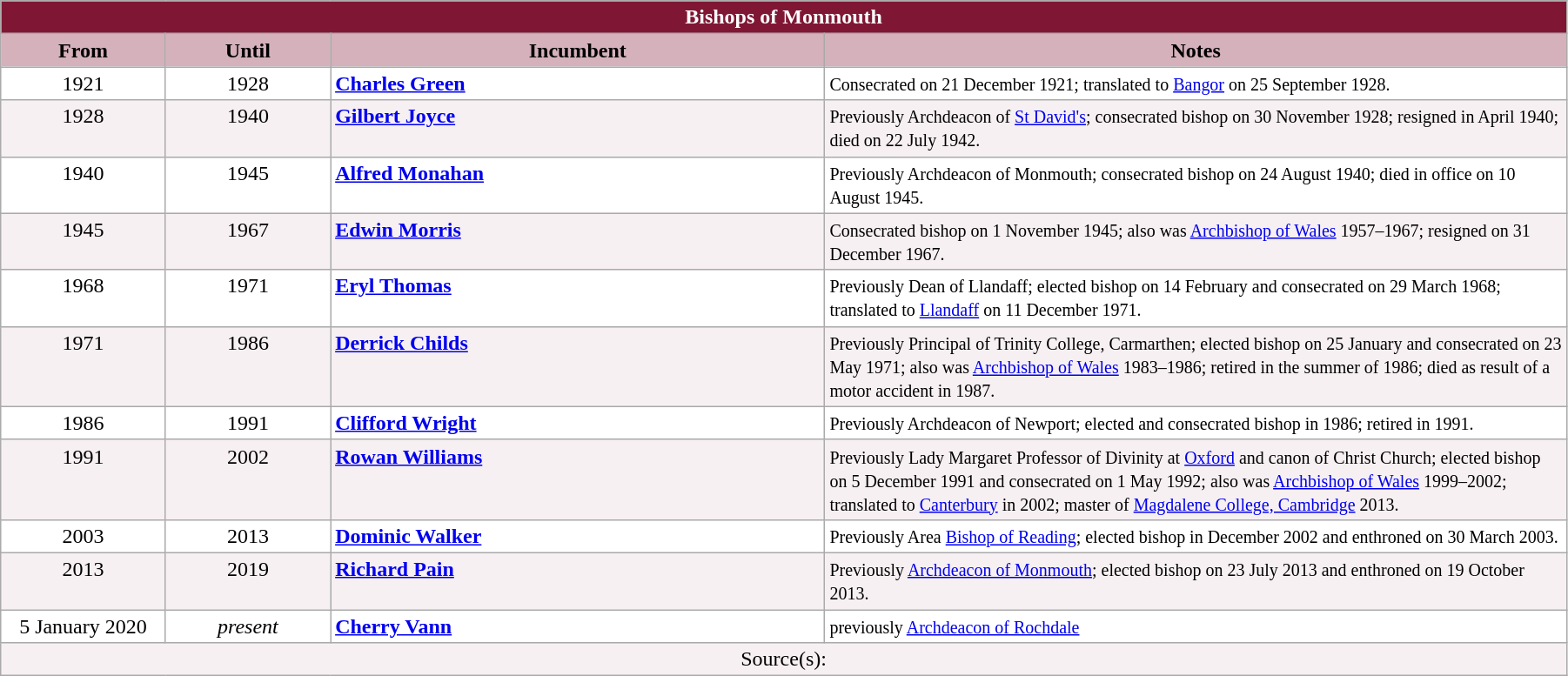<table class="wikitable" style="width:95%;" border="1" cellpadding="2">
<tr>
<th colspan="4" style="background-color: #7F1734; color: white;">Bishops of Monmouth</th>
</tr>
<tr valign=center>
<th style="background-color:#D4B1BB" width="10%">From</th>
<th style="background-color:#D4B1BB" width="10%">Until</th>
<th style="background-color:#D4B1BB" width="30%">Incumbent</th>
<th style="background-color:#D4B1BB" width="45%">Notes</th>
</tr>
<tr valign="top" style="background-color: white;">
<td style="text-align: center;">1921</td>
<td style="text-align: center;">1928</td>
<td> <strong><a href='#'>Charles Green</a></strong></td>
<td><small>Consecrated on 21 December 1921; translated to <a href='#'>Bangor</a> on 25 September 1928.</small></td>
</tr>
<tr valign="top" style="background-color: #F7F0F2;">
<td style="text-align: center;">1928</td>
<td style="text-align: center;">1940</td>
<td> <strong><a href='#'>Gilbert Joyce</a></strong></td>
<td><small>Previously Archdeacon of <a href='#'>St David's</a>; consecrated bishop on 30 November 1928; resigned in April 1940; died on 22 July 1942.</small></td>
</tr>
<tr valign="top" style="background-color: white;">
<td style="text-align: center;">1940</td>
<td style="text-align: center;">1945</td>
<td> <strong><a href='#'>Alfred Monahan</a></strong></td>
<td><small>Previously Archdeacon of Monmouth; consecrated bishop on 24 August 1940; died in office on 10 August 1945.</small></td>
</tr>
<tr valign="top" style="background-color: #F7F0F2;">
<td style="text-align: center;">1945</td>
<td style="text-align: center;">1967</td>
<td> <strong><a href='#'>Edwin Morris</a></strong></td>
<td><small>Consecrated bishop on 1 November 1945; also was <a href='#'>Archbishop of Wales</a> 1957–1967; resigned on 31 December 1967.</small></td>
</tr>
<tr valign="top" style="background-color: white;">
<td style="text-align: center;">1968</td>
<td style="text-align: center;">1971</td>
<td> <strong><a href='#'>Eryl Thomas</a></strong></td>
<td><small>Previously Dean of Llandaff; elected bishop on 14 February and consecrated on 29 March 1968; translated to <a href='#'>Llandaff</a> on 11 December 1971.</small></td>
</tr>
<tr valign="top" style="background-color: #F7F0F2;">
<td style="text-align: center;">1971</td>
<td style="text-align: center;">1986</td>
<td> <strong><a href='#'>Derrick Childs</a></strong></td>
<td><small>Previously Principal of Trinity College, Carmarthen; elected bishop on 25 January and consecrated on 23 May 1971; also was <a href='#'>Archbishop of Wales</a> 1983–1986; retired in the summer of 1986; died as result of a motor accident in 1987.</small></td>
</tr>
<tr valign="top" style="background-color: white;">
<td style="text-align: center;">1986</td>
<td style="text-align: center;">1991</td>
<td> <strong><a href='#'>Clifford Wright</a></strong></td>
<td><small>Previously Archdeacon of Newport; elected and consecrated bishop in 1986; retired in 1991.</small></td>
</tr>
<tr valign="top" style="background-color: #F7F0F2;">
<td style="text-align: center;">1991</td>
<td style="text-align: center;">2002</td>
<td> <strong><a href='#'>Rowan Williams</a></strong></td>
<td><small>Previously Lady Margaret Professor of Divinity at <a href='#'>Oxford</a> and canon of Christ Church; elected bishop on 5 December 1991 and consecrated on 1 May 1992; also was <a href='#'>Archbishop of Wales</a> 1999–2002; translated to <a href='#'>Canterbury</a> in 2002; master of <a href='#'>Magdalene College, Cambridge</a> 2013.</small></td>
</tr>
<tr valign="top" style="background-color: white;">
<td style="text-align: center;">2003</td>
<td style="text-align: center;">2013</td>
<td> <strong><a href='#'>Dominic Walker</a></strong> </td>
<td><small>Previously Area <a href='#'>Bishop of Reading</a>; elected bishop in December 2002 and enthroned on 30 March 2003.</small></td>
</tr>
<tr valign="top" style="background-color: #F7F0F2;">
<td style="text-align: center;">2013</td>
<td style="text-align: center;">2019</td>
<td> <strong><a href='#'>Richard Pain</a></strong></td>
<td><small>Previously <a href='#'>Archdeacon of Monmouth</a>; elected bishop on 23 July 2013 and enthroned on 19 October 2013.</small></td>
</tr>
<tr valign="top" style="background-color: white;">
<td style="text-align: center;">5 January 2020</td>
<td style="text-align: center;"><em>present</em></td>
<td> <strong><a href='#'>Cherry Vann</a></strong></td>
<td><small>previously <a href='#'>Archdeacon of Rochdale</a></small></td>
</tr>
<tr valign="top" style="background-color: #F7F0F2;">
<td style="text-align: center;"  colspan="4">Source(s):</td>
</tr>
</table>
